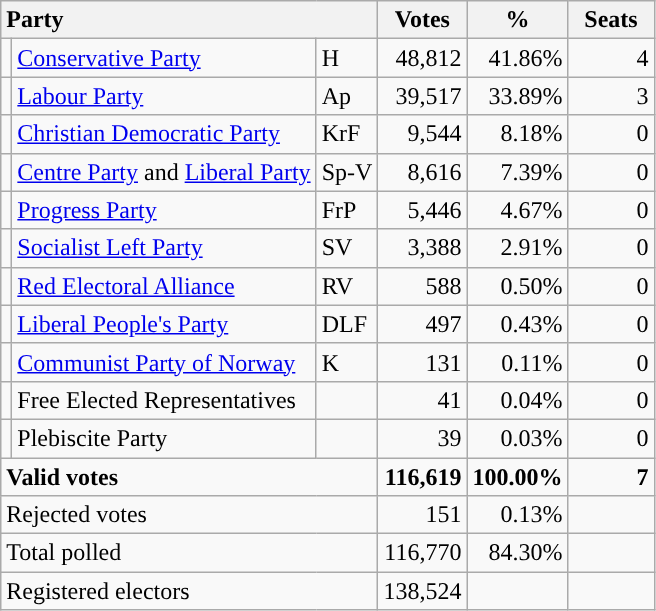<table class="wikitable" border="1" style="text-align:right;">
<tr>
<th style="text-align:left;" colspan=3>Party</th>
<th align=center width="50">Votes</th>
<th align=center width="50">%</th>
<th align=center width="50">Seats</th>
</tr>
<tr>
<td style="color:inherit;background:"></td>
<td align=left><a href='#'>Conservative Party</a></td>
<td align=left>H</td>
<td>48,812</td>
<td>41.86%</td>
<td>4</td>
</tr>
<tr>
<td style="color:inherit;background:"></td>
<td align=left><a href='#'>Labour Party</a></td>
<td align=left>Ap</td>
<td>39,517</td>
<td>33.89%</td>
<td>3</td>
</tr>
<tr>
<td style="color:inherit;background:"></td>
<td align=left><a href='#'>Christian Democratic Party</a></td>
<td align=left>KrF</td>
<td>9,544</td>
<td>8.18%</td>
<td>0</td>
</tr>
<tr>
<td></td>
<td align=left><a href='#'>Centre Party</a> and <a href='#'>Liberal Party</a></td>
<td align=left>Sp-V</td>
<td>8,616</td>
<td>7.39%</td>
<td>0</td>
</tr>
<tr>
<td style="color:inherit;background:"></td>
<td align=left><a href='#'>Progress Party</a></td>
<td align=left>FrP</td>
<td>5,446</td>
<td>4.67%</td>
<td>0</td>
</tr>
<tr>
<td style="color:inherit;background:"></td>
<td align=left><a href='#'>Socialist Left Party</a></td>
<td align=left>SV</td>
<td>3,388</td>
<td>2.91%</td>
<td>0</td>
</tr>
<tr>
<td style="color:inherit;background:"></td>
<td align=left><a href='#'>Red Electoral Alliance</a></td>
<td align=left>RV</td>
<td>588</td>
<td>0.50%</td>
<td>0</td>
</tr>
<tr>
<td style="color:inherit;background:"></td>
<td align=left><a href='#'>Liberal People's Party</a></td>
<td align=left>DLF</td>
<td>497</td>
<td>0.43%</td>
<td>0</td>
</tr>
<tr>
<td style="color:inherit;background:"></td>
<td align=left><a href='#'>Communist Party of Norway</a></td>
<td align=left>K</td>
<td>131</td>
<td>0.11%</td>
<td>0</td>
</tr>
<tr>
<td></td>
<td align=left>Free Elected Representatives</td>
<td align=left></td>
<td>41</td>
<td>0.04%</td>
<td>0</td>
</tr>
<tr>
<td></td>
<td align=left>Plebiscite Party</td>
<td align=left></td>
<td>39</td>
<td>0.03%</td>
<td>0</td>
</tr>
<tr style="font-weight:bold">
<td align=left colspan=3>Valid votes</td>
<td>116,619</td>
<td>100.00%</td>
<td>7</td>
</tr>
<tr>
<td align=left colspan=3>Rejected votes</td>
<td>151</td>
<td>0.13%</td>
<td></td>
</tr>
<tr>
<td align=left colspan=3>Total polled</td>
<td>116,770</td>
<td>84.30%</td>
<td></td>
</tr>
<tr>
<td align=left colspan=3>Registered electors</td>
<td>138,524</td>
<td></td>
<td></td>
</tr>
</table>
